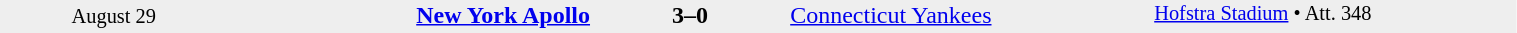<table style="width:80%; background:#eee;" cellspacing="0">
<tr>
<td rowspan="3" style="text-align:center; font-size:85%; width:15%;">August 29</td>
<td style="width:24%; text-align:right;"><strong><a href='#'>New York Apollo</a></strong></td>
<td style="text-align:center; width:13%;"><strong>3–0</strong></td>
<td width=24%><a href='#'>Connecticut Yankees</a></td>
<td rowspan="3" style="font-size:85%; vertical-align:top;"><a href='#'>Hofstra Stadium</a> • Att. 348</td>
</tr>
<tr style=font-size:85%>
<td align=right valign=top></td>
<td valign=top></td>
<td align=left valign=top></td>
</tr>
</table>
